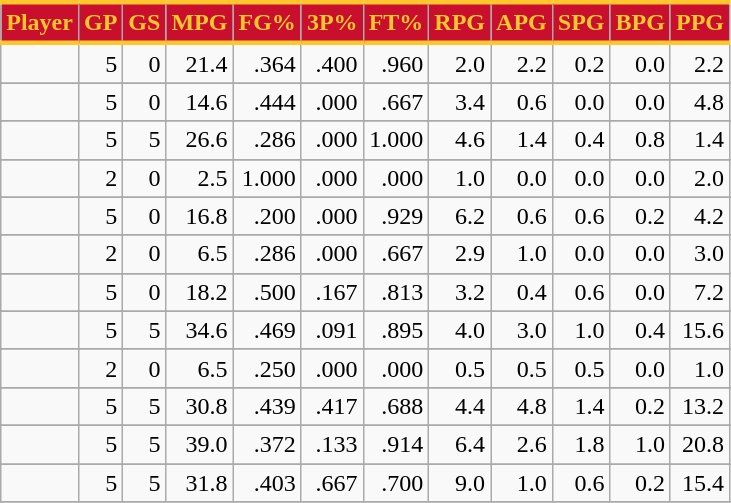<table class="wikitable sortable" style="text-align:right;">
<tr>
<th style="background:#C8102E; color:#FFC72C; border-top:#FFC72C 3px solid; border-bottom:#FFC72C 3px solid;">Player</th>
<th style="background:#C8102E; color:#FFC72C; border-top:#FFC72C 3px solid; border-bottom:#FFC72C 3px solid;">GP</th>
<th style="background:#C8102E; color:#FFC72C; border-top:#FFC72C 3px solid; border-bottom:#FFC72C 3px solid;">GS</th>
<th style="background:#C8102E; color:#FFC72C; border-top:#FFC72C 3px solid; border-bottom:#FFC72C 3px solid;">MPG</th>
<th style="background:#C8102E; color:#FFC72C; border-top:#FFC72C 3px solid; border-bottom:#FFC72C 3px solid;">FG%</th>
<th style="background:#C8102E; color:#FFC72C; border-top:#FFC72C 3px solid; border-bottom:#FFC72C 3px solid;">3P%</th>
<th style="background:#C8102E; color:#FFC72C; border-top:#FFC72C 3px solid; border-bottom:#FFC72C 3px solid;">FT%</th>
<th style="background:#C8102E; color:#FFC72C; border-top:#FFC72C 3px solid; border-bottom:#FFC72C 3px solid;">RPG</th>
<th style="background:#C8102E; color:#FFC72C; border-top:#FFC72C 3px solid; border-bottom:#FFC72C 3px solid;">APG</th>
<th style="background:#C8102E; color:#FFC72C; border-top:#FFC72C 3px solid; border-bottom:#FFC72C 3px solid;">SPG</th>
<th style="background:#C8102E; color:#FFC72C; border-top:#FFC72C 3px solid; border-bottom:#FFC72C 3px solid;">BPG</th>
<th style="background:#C8102E; color:#FFC72C; border-top:#FFC72C 3px solid; border-bottom:#FFC72C 3px solid;">PPG</th>
</tr>
<tr>
<td></td>
<td>5</td>
<td>0</td>
<td>21.4</td>
<td>.364</td>
<td>.400</td>
<td>.960</td>
<td>2.0</td>
<td>2.2</td>
<td>0.2</td>
<td>0.0</td>
<td>2.2</td>
</tr>
<tr>
</tr>
<tr>
<td></td>
<td>5</td>
<td>0</td>
<td>14.6</td>
<td>.444</td>
<td>.000</td>
<td>.667</td>
<td>3.4</td>
<td>0.6</td>
<td>0.0</td>
<td>0.0</td>
<td>4.8</td>
</tr>
<tr>
</tr>
<tr>
<td></td>
<td>5</td>
<td>5</td>
<td>26.6</td>
<td>.286</td>
<td>.000</td>
<td>1.000</td>
<td>4.6</td>
<td>1.4</td>
<td>0.4</td>
<td>0.8</td>
<td>1.4</td>
</tr>
<tr>
</tr>
<tr>
<td></td>
<td>2</td>
<td>0</td>
<td>2.5</td>
<td>1.000</td>
<td>.000</td>
<td>.000</td>
<td>1.0</td>
<td>0.0</td>
<td>0.0</td>
<td>0.0</td>
<td>2.0</td>
</tr>
<tr>
</tr>
<tr>
<td></td>
<td>5</td>
<td>0</td>
<td>16.8</td>
<td>.200</td>
<td>.000</td>
<td>.929</td>
<td>6.2</td>
<td>0.6</td>
<td>0.6</td>
<td>0.2</td>
<td>4.2</td>
</tr>
<tr>
</tr>
<tr>
<td></td>
<td>2</td>
<td>0</td>
<td>6.5</td>
<td>.286</td>
<td>.000</td>
<td>.667</td>
<td>2.9</td>
<td>1.0</td>
<td>0.0</td>
<td>0.0</td>
<td>3.0</td>
</tr>
<tr>
</tr>
<tr>
<td></td>
<td>5</td>
<td>0</td>
<td>18.2</td>
<td>.500</td>
<td>.167</td>
<td>.813</td>
<td>3.2</td>
<td>0.4</td>
<td>0.6</td>
<td>0.0</td>
<td>7.2</td>
</tr>
<tr>
</tr>
<tr>
<td></td>
<td>5</td>
<td>5</td>
<td>34.6</td>
<td>.469</td>
<td>.091</td>
<td>.895</td>
<td>4.0</td>
<td>3.0</td>
<td>1.0</td>
<td>0.4</td>
<td>15.6</td>
</tr>
<tr>
</tr>
<tr>
<td></td>
<td>2</td>
<td>0</td>
<td>6.5</td>
<td>.250</td>
<td>.000</td>
<td>.000</td>
<td>0.5</td>
<td>0.5</td>
<td>0.5</td>
<td>0.0</td>
<td>1.0</td>
</tr>
<tr>
</tr>
<tr>
<td></td>
<td>5</td>
<td>5</td>
<td>30.8</td>
<td>.439</td>
<td>.417</td>
<td>.688</td>
<td>4.4</td>
<td>4.8</td>
<td>1.4</td>
<td>0.2</td>
<td>13.2</td>
</tr>
<tr>
</tr>
<tr>
<td></td>
<td>5</td>
<td>5</td>
<td>39.0</td>
<td>.372</td>
<td>.133</td>
<td>.914</td>
<td>6.4</td>
<td>2.6</td>
<td>1.8</td>
<td>1.0</td>
<td>20.8</td>
</tr>
<tr>
</tr>
<tr>
<td></td>
<td>5</td>
<td>5</td>
<td>31.8</td>
<td>.403</td>
<td>.667</td>
<td>.700</td>
<td>9.0</td>
<td>1.0</td>
<td>0.6</td>
<td>0.2</td>
<td>15.4</td>
</tr>
<tr>
</tr>
</table>
